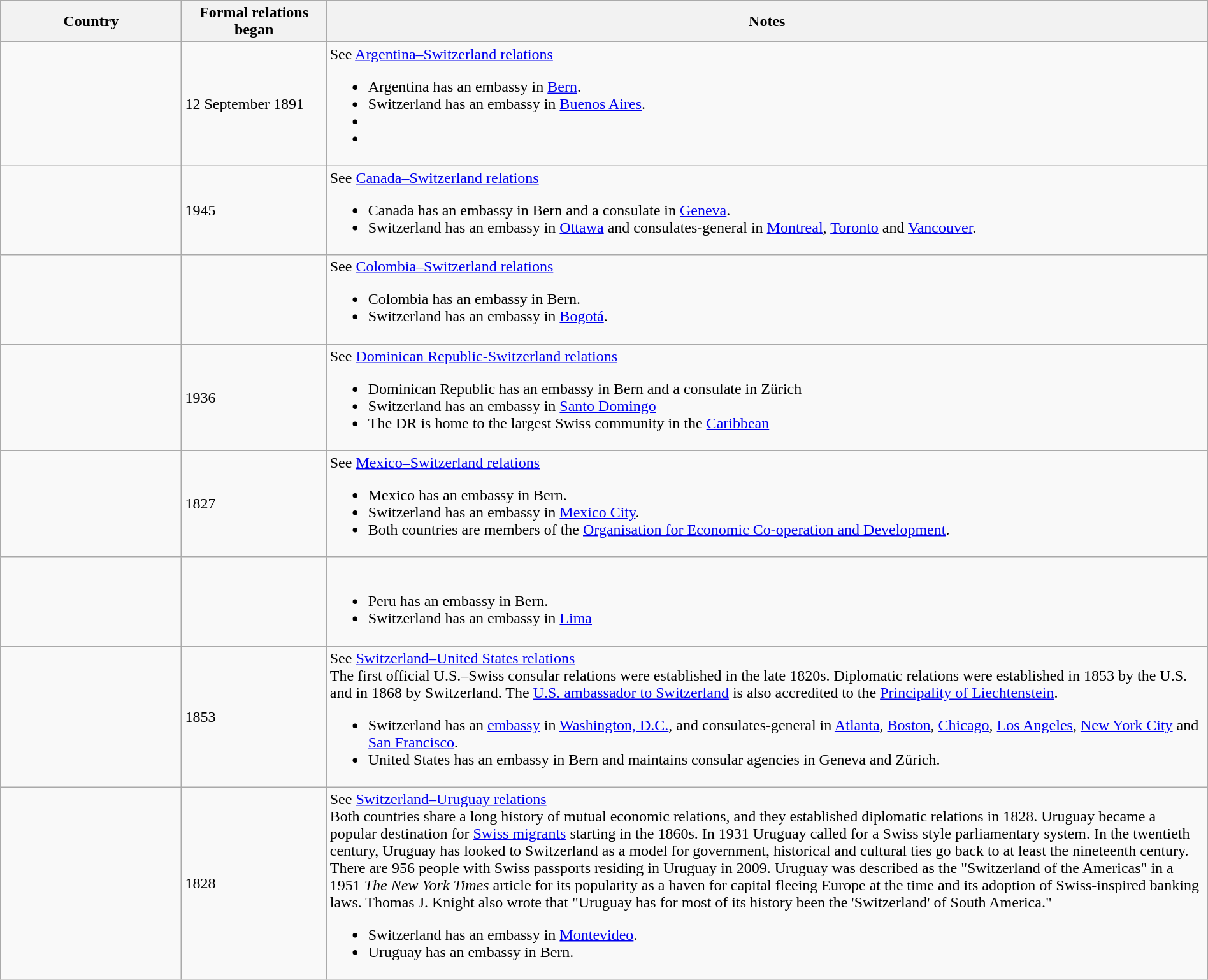<table class="wikitable sortable" border="1" style="width:100%; margin:auto;">
<tr>
<th width="15%">Country</th>
<th width="12%">Formal relations began</th>
<th>Notes</th>
</tr>
<tr -valign="top">
<td></td>
<td>12 September 1891</td>
<td>See <a href='#'>Argentina–Switzerland relations</a><br><ul><li>Argentina has an embassy in <a href='#'>Bern</a>.</li><li>Switzerland has an embassy in <a href='#'>Buenos Aires</a>.</li><li></li><li></li></ul></td>
</tr>
<tr -valign="top">
<td></td>
<td>1945</td>
<td>See <a href='#'>Canada–Switzerland relations</a><br><ul><li>Canada has an embassy in Bern and a consulate in <a href='#'>Geneva</a>.</li><li>Switzerland has an embassy in <a href='#'>Ottawa</a> and consulates-general in <a href='#'>Montreal</a>, <a href='#'>Toronto</a> and <a href='#'>Vancouver</a>.</li></ul></td>
</tr>
<tr -valign="top">
<td></td>
<td></td>
<td>See <a href='#'>Colombia–Switzerland relations</a><br><ul><li>Colombia has an embassy in Bern.</li><li>Switzerland has an embassy in <a href='#'>Bogotá</a>.</li></ul></td>
</tr>
<tr -valign="top">
<td></td>
<td>1936</td>
<td>See <a href='#'>Dominican Republic-Switzerland relations</a><br><ul><li>Dominican Republic has an embassy in Bern and a consulate in Zürich</li><li>Switzerland has an embassy in <a href='#'>Santo Domingo</a></li><li>The DR is home to the largest Swiss community in the <a href='#'>Caribbean</a></li></ul></td>
</tr>
<tr -valign="top">
<td></td>
<td>1827</td>
<td>See <a href='#'>Mexico–Switzerland relations</a><br><ul><li>Mexico has an embassy in Bern.</li><li>Switzerland has an embassy in <a href='#'>Mexico City</a>.</li><li>Both countries are members of the <a href='#'>Organisation for Economic Co-operation and Development</a>.</li></ul></td>
</tr>
<tr -valign="top">
<td></td>
<td></td>
<td><br><ul><li>Peru has an embassy in Bern.</li><li>Switzerland has an embassy in <a href='#'>Lima</a></li></ul></td>
</tr>
<tr -valign="top">
<td></td>
<td>1853</td>
<td>See <a href='#'>Switzerland–United States relations</a><br>The first official U.S.–Swiss consular relations were established in the late 1820s. Diplomatic relations were established in 1853 by the U.S. and in 1868 by Switzerland. The <a href='#'>U.S. ambassador to Switzerland</a> is also accredited to the <a href='#'>Principality of Liechtenstein</a>.<ul><li>Switzerland has an <a href='#'>embassy</a> in <a href='#'>Washington, D.C.</a>, and consulates-general in <a href='#'>Atlanta</a>, <a href='#'>Boston</a>, <a href='#'>Chicago</a>, <a href='#'>Los Angeles</a>, <a href='#'>New York City</a> and <a href='#'>San Francisco</a>.</li><li>United States has an embassy in Bern and maintains consular agencies in Geneva and Zürich.</li></ul></td>
</tr>
<tr -valign="top">
<td></td>
<td>1828</td>
<td>See <a href='#'>Switzerland–Uruguay relations</a><br>Both countries share a long history of mutual economic relations, and they established diplomatic relations in 1828. Uruguay became a popular destination for <a href='#'>Swiss migrants</a> starting in the 1860s. In 1931 Uruguay called for a Swiss style parliamentary system. In the twentieth century, Uruguay has looked to Switzerland as a model for government, historical and cultural ties go back to at least the nineteenth century. There are 956 people with Swiss passports residing in Uruguay in 2009. Uruguay was described as the "Switzerland of the Americas" in a 1951 <em>The New York Times</em> article for its popularity as a haven for capital fleeing Europe at the time and its adoption of Swiss-inspired banking laws.  Thomas J. Knight also wrote that "Uruguay has for most of its history been the 'Switzerland' of South America."<ul><li>Switzerland has an embassy in <a href='#'>Montevideo</a>.</li><li>Uruguay has an embassy in Bern.</li></ul></td>
</tr>
</table>
